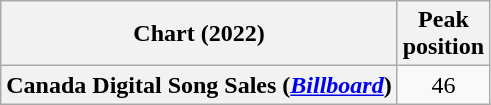<table class="wikitable plainrowheaders" style="text-align:center">
<tr>
<th scope="col">Chart (2022)</th>
<th scope="col">Peak<br>position</th>
</tr>
<tr>
<th scope="row">Canada Digital Song Sales (<em><a href='#'>Billboard</a></em>)</th>
<td>46</td>
</tr>
</table>
